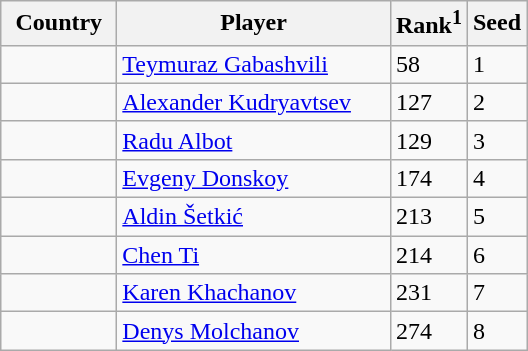<table class="sortable wikitable">
<tr>
<th width="70">Country</th>
<th width="175">Player</th>
<th>Rank<sup>1</sup></th>
<th>Seed</th>
</tr>
<tr>
<td></td>
<td><a href='#'>Teymuraz Gabashvili</a></td>
<td>58</td>
<td>1</td>
</tr>
<tr>
<td></td>
<td><a href='#'>Alexander Kudryavtsev</a></td>
<td>127</td>
<td>2</td>
</tr>
<tr>
<td></td>
<td><a href='#'>Radu Albot</a></td>
<td>129</td>
<td>3</td>
</tr>
<tr>
<td></td>
<td><a href='#'>Evgeny Donskoy</a></td>
<td>174</td>
<td>4</td>
</tr>
<tr>
<td></td>
<td><a href='#'>Aldin Šetkić</a></td>
<td>213</td>
<td>5</td>
</tr>
<tr>
<td></td>
<td><a href='#'>Chen Ti</a></td>
<td>214</td>
<td>6</td>
</tr>
<tr>
<td></td>
<td><a href='#'>Karen Khachanov</a></td>
<td>231</td>
<td>7</td>
</tr>
<tr>
<td></td>
<td><a href='#'>Denys Molchanov</a></td>
<td>274</td>
<td>8</td>
</tr>
</table>
